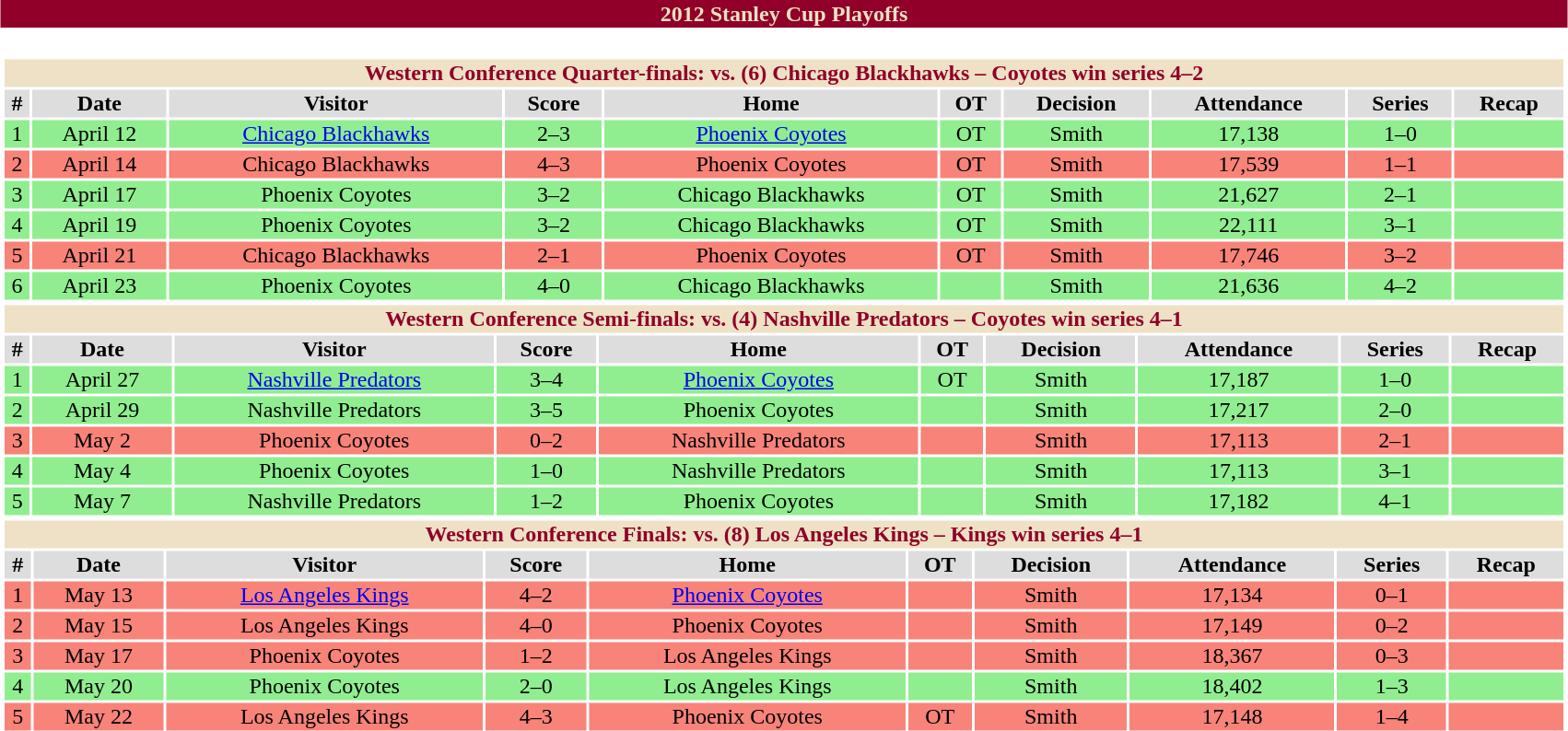<table class="toccolours" width=90% style="clear:both; margin:1.5em auto; text-align:center;">
<tr>
<th colspan=10 style="background:#900028; color:#EEE1C5;">2012 Stanley Cup Playoffs</th>
</tr>
<tr>
<td colspan=10><br><table class="toccolours collapsible collapsed" width=100%>
<tr>
<th colspan=10; style="background:#EEE1C5; color:#900028;">Western Conference Quarter-finals: vs. (6) Chicago Blackhawks – Coyotes win series 4–2</th>
</tr>
<tr align="center"  bgcolor="#dddddd">
<td><strong>#</strong></td>
<td><strong>Date</strong></td>
<td><strong>Visitor</strong></td>
<td><strong>Score</strong></td>
<td><strong>Home</strong></td>
<td><strong>OT</strong></td>
<td><strong>Decision</strong></td>
<td><strong>Attendance</strong></td>
<td><strong>Series</strong></td>
<td><strong>Recap</strong></td>
</tr>
<tr align=center bgcolor="90EE90">
<td>1</td>
<td>April 12</td>
<td><a href='#'>Chicago Blackhawks</a></td>
<td>2–3</td>
<td><a href='#'>Phoenix Coyotes</a></td>
<td>OT</td>
<td>Smith</td>
<td>17,138</td>
<td>1–0</td>
<td></td>
</tr>
<tr align="center" bgcolor="F88379">
<td>2</td>
<td>April 14</td>
<td>Chicago Blackhawks</td>
<td>4–3</td>
<td>Phoenix Coyotes</td>
<td>OT</td>
<td>Smith</td>
<td>17,539</td>
<td>1–1</td>
<td></td>
</tr>
<tr align="center" bgcolor="90EE90">
<td>3</td>
<td>April 17</td>
<td>Phoenix Coyotes</td>
<td>3–2</td>
<td>Chicago Blackhawks</td>
<td>OT</td>
<td>Smith</td>
<td>21,627</td>
<td>2–1</td>
<td></td>
</tr>
<tr align="center" bgcolor="90EE90">
<td>4</td>
<td>April 19</td>
<td>Phoenix Coyotes</td>
<td>3–2</td>
<td>Chicago Blackhawks</td>
<td>OT</td>
<td>Smith</td>
<td>22,111</td>
<td>3–1</td>
<td></td>
</tr>
<tr align="center" bgcolor="F88379">
<td>5</td>
<td>April 21</td>
<td>Chicago Blackhawks</td>
<td>2–1</td>
<td>Phoenix Coyotes</td>
<td>OT</td>
<td>Smith</td>
<td>17,746</td>
<td>3–2</td>
<td></td>
</tr>
<tr align="center" bgcolor="90EE90">
<td>6</td>
<td>April 23</td>
<td>Phoenix Coyotes</td>
<td>4–0</td>
<td>Chicago Blackhawks</td>
<td></td>
<td>Smith</td>
<td>21,636</td>
<td>4–2</td>
<td></td>
</tr>
</table>
<table class="toccolours collapsible collapsed" width=100%>
<tr>
<th colspan=10; style="background:#EEE1C5; color:#900028;">Western Conference Semi-finals: vs. (4) Nashville Predators – Coyotes win series 4–1</th>
</tr>
<tr align="center"  bgcolor="#dddddd">
<td><strong>#</strong></td>
<td><strong>Date</strong></td>
<td><strong>Visitor</strong></td>
<td><strong>Score</strong></td>
<td><strong>Home</strong></td>
<td><strong>OT</strong></td>
<td><strong>Decision</strong></td>
<td><strong>Attendance</strong></td>
<td><strong>Series</strong></td>
<td><strong>Recap</strong></td>
</tr>
<tr align=center bgcolor="90EE90">
<td>1</td>
<td>April 27</td>
<td><a href='#'>Nashville Predators</a></td>
<td>3–4</td>
<td><a href='#'>Phoenix Coyotes</a></td>
<td>OT</td>
<td>Smith</td>
<td>17,187</td>
<td>1–0</td>
<td></td>
</tr>
<tr align=center bgcolor="90EE90">
<td>2</td>
<td>April 29</td>
<td>Nashville Predators</td>
<td>3–5</td>
<td>Phoenix Coyotes</td>
<td></td>
<td>Smith</td>
<td>17,217</td>
<td>2–0</td>
<td></td>
</tr>
<tr align="center" bgcolor="F88379">
<td>3</td>
<td>May 2</td>
<td>Phoenix Coyotes</td>
<td>0–2</td>
<td>Nashville Predators</td>
<td></td>
<td>Smith</td>
<td>17,113</td>
<td>2–1</td>
<td></td>
</tr>
<tr align=center bgcolor="90EE90">
<td>4</td>
<td>May 4</td>
<td>Phoenix Coyotes</td>
<td>1–0</td>
<td>Nashville Predators</td>
<td></td>
<td>Smith</td>
<td>17,113</td>
<td>3–1</td>
<td></td>
</tr>
<tr align=center bgcolor="90EE90">
<td>5</td>
<td>May 7</td>
<td>Nashville Predators</td>
<td>1–2</td>
<td>Phoenix Coyotes</td>
<td></td>
<td>Smith</td>
<td>17,182</td>
<td>4–1</td>
<td></td>
</tr>
</table>
<table class="toccolours collapsible collapsed" width=100%>
<tr>
<th colspan=10; style="background:#EEE1C5; color:#900028;">Western Conference Finals: vs. (8) Los Angeles Kings – Kings win series 4–1</th>
</tr>
<tr align="center"  bgcolor="#dddddd">
<td><strong>#</strong></td>
<td><strong>Date</strong></td>
<td><strong>Visitor</strong></td>
<td><strong>Score</strong></td>
<td><strong>Home</strong></td>
<td><strong>OT</strong></td>
<td><strong>Decision</strong></td>
<td><strong>Attendance</strong></td>
<td><strong>Series</strong></td>
<td><strong>Recap</strong></td>
</tr>
<tr align="center" bgcolor="F88379">
<td>1</td>
<td>May 13</td>
<td><a href='#'>Los Angeles Kings</a></td>
<td>4–2</td>
<td><a href='#'>Phoenix Coyotes</a></td>
<td></td>
<td>Smith</td>
<td>17,134</td>
<td>0–1</td>
<td></td>
</tr>
<tr align="center" bgcolor="F88379">
<td>2</td>
<td>May 15</td>
<td>Los Angeles Kings</td>
<td>4–0</td>
<td>Phoenix Coyotes</td>
<td></td>
<td>Smith</td>
<td>17,149</td>
<td>0–2</td>
<td></td>
</tr>
<tr align="center" bgcolor="F88379">
<td>3</td>
<td>May 17</td>
<td>Phoenix Coyotes</td>
<td>1–2</td>
<td>Los Angeles Kings</td>
<td></td>
<td>Smith</td>
<td>18,367</td>
<td>0–3</td>
<td></td>
</tr>
<tr align=center bgcolor="90EE90">
<td>4</td>
<td>May 20</td>
<td>Phoenix Coyotes</td>
<td>2–0</td>
<td>Los Angeles Kings</td>
<td></td>
<td>Smith</td>
<td>18,402</td>
<td>1–3</td>
<td></td>
</tr>
<tr align="center" bgcolor="F88379">
<td>5</td>
<td>May 22</td>
<td>Los Angeles Kings</td>
<td>4–3</td>
<td>Phoenix Coyotes</td>
<td>OT</td>
<td>Smith</td>
<td>17,148</td>
<td>1–4</td>
<td></td>
</tr>
</table>
</td>
</tr>
</table>
